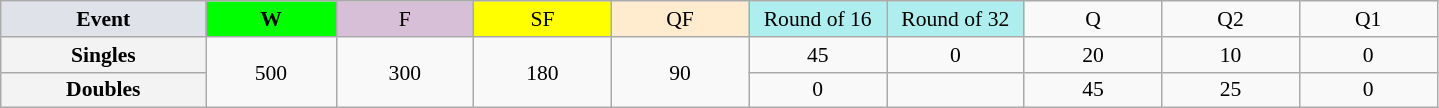<table class=wikitable style=font-size:90%;text-align:center>
<tr>
<td style="width:130px; background:#dfe2e9;"><strong>Event</strong></td>
<td style="width:80px; background:lime;"><strong>W</strong></td>
<td style="width:85px; background:thistle;">F</td>
<td style="width:85px; background:#ff0;">SF</td>
<td style="width:85px; background:#ffebcd;">QF</td>
<td style="width:85px; background:#afeeee;">Round of 16</td>
<td style="width:85px; background:#afeeee;">Round of 32</td>
<td width=85>Q</td>
<td width=85>Q2</td>
<td width=85>Q1</td>
</tr>
<tr>
<th style="background:#f3f3f3;">Singles</th>
<td rowspan=2>500</td>
<td rowspan=2>300</td>
<td rowspan=2>180</td>
<td rowspan=2>90</td>
<td>45</td>
<td>0</td>
<td>20</td>
<td>10</td>
<td>0</td>
</tr>
<tr>
<th style="background:#f3f3f3;">Doubles</th>
<td>0</td>
<td></td>
<td>45</td>
<td>25</td>
<td>0</td>
</tr>
</table>
